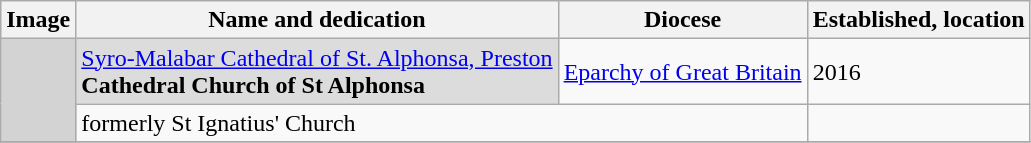<table class="wikitable">
<tr>
<th>Image</th>
<th>Name and dedication</th>
<th>Diocese</th>
<th>Established, location</th>
</tr>
<tr>
<td rowspan="2" bgcolor="#D3D3D3" align="center"></td>
<td bgcolor="Gainsboro"><a href='#'>Syro-Malabar Cathedral of St. Alphonsa, Preston</a><br><strong>Cathedral Church of St Alphonsa</strong></td>
<td><a href='#'>Eparchy of Great Britain</a></td>
<td>2016</td>
</tr>
<tr>
<td colspan="2">formerly St Ignatius' Church</td>
<td></td>
</tr>
<tr>
</tr>
</table>
